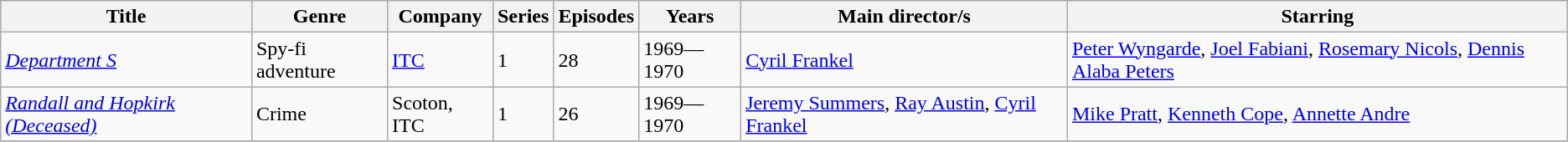<table class="wikitable unsortable">
<tr>
<th>Title</th>
<th>Genre</th>
<th>Company</th>
<th>Series</th>
<th>Episodes</th>
<th>Years</th>
<th>Main director/s</th>
<th>Starring</th>
</tr>
<tr>
<td><em><a href='#'>Department S</a></em></td>
<td>Spy-fi adventure</td>
<td><a href='#'>ITC</a></td>
<td>1</td>
<td>28</td>
<td>1969—1970</td>
<td><a href='#'>Cyril Frankel</a></td>
<td><a href='#'>Peter Wyngarde</a>, <a href='#'>Joel Fabiani</a>, <a href='#'>Rosemary Nicols</a>, <a href='#'>Dennis Alaba Peters</a></td>
</tr>
<tr>
<td><em><a href='#'>Randall and Hopkirk (Deceased)</a></em></td>
<td>Crime</td>
<td>Scoton, ITC</td>
<td>1</td>
<td>26</td>
<td>1969—1970</td>
<td><a href='#'>Jeremy Summers</a>, <a href='#'>Ray Austin</a>, <a href='#'>Cyril Frankel</a></td>
<td><a href='#'>Mike Pratt</a>, <a href='#'>Kenneth Cope</a>, <a href='#'>Annette Andre</a></td>
</tr>
<tr>
</tr>
</table>
